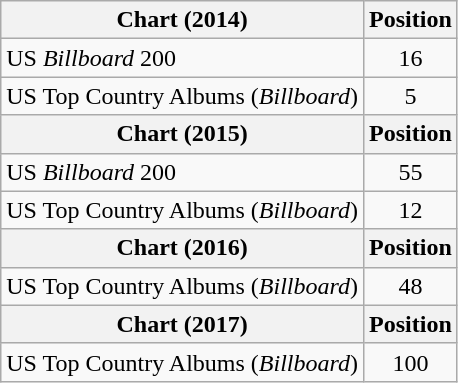<table class="wikitable">
<tr>
<th>Chart (2014)</th>
<th>Position</th>
</tr>
<tr>
<td>US <em>Billboard</em> 200</td>
<td style="text-align:center;">16</td>
</tr>
<tr>
<td>US Top Country Albums (<em>Billboard</em>)</td>
<td style="text-align:center;">5</td>
</tr>
<tr>
<th>Chart (2015)</th>
<th>Position</th>
</tr>
<tr>
<td>US <em>Billboard</em> 200</td>
<td style="text-align:center;">55</td>
</tr>
<tr>
<td>US Top Country Albums (<em>Billboard</em>)</td>
<td style="text-align:center;">12</td>
</tr>
<tr>
<th>Chart (2016)</th>
<th>Position</th>
</tr>
<tr>
<td>US Top Country Albums (<em>Billboard</em>)</td>
<td style="text-align:center;">48</td>
</tr>
<tr>
<th>Chart (2017)</th>
<th>Position</th>
</tr>
<tr>
<td>US Top Country Albums (<em>Billboard</em>)</td>
<td style="text-align:center;">100</td>
</tr>
</table>
